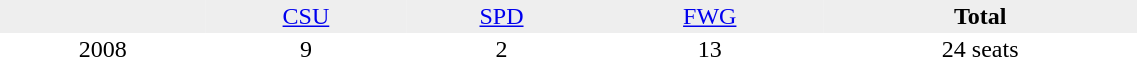<table border="0" cellpadding="2" cellspacing="0" width="60%">
<tr bgcolor="#eeeeee" align="center">
<td></td>
<td><a href='#'>CSU</a></td>
<td><a href='#'>SPD</a></td>
<td><a href='#'>FWG</a></td>
<td><strong>Total</strong></td>
</tr>
<tr align="center">
<td>2008</td>
<td>9</td>
<td>2</td>
<td>13</td>
<td>24 seats</td>
</tr>
</table>
